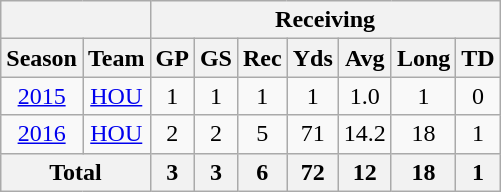<table class="wikitable">
<tr>
<th colspan="2"> </th>
<th colspan="7" style="text-align:center;">Receiving</th>
</tr>
<tr ||>
<th>Season</th>
<th>Team</th>
<th>GP</th>
<th>GS</th>
<th>Rec</th>
<th>Yds</th>
<th>Avg</th>
<th>Long</th>
<th>TD</th>
</tr>
<tr style="text-align:center;">
<td><a href='#'>2015</a></td>
<td><a href='#'>HOU</a></td>
<td>1</td>
<td>1</td>
<td>1</td>
<td>1</td>
<td>1.0</td>
<td>1</td>
<td>0</td>
</tr>
<tr style="text-align:center;">
<td><a href='#'>2016</a></td>
<td><a href='#'>HOU</a></td>
<td>2</td>
<td>2</td>
<td>5</td>
<td>71</td>
<td>14.2</td>
<td>18</td>
<td>1</td>
</tr>
<tr>
<th colspan="2">Total</th>
<th>3</th>
<th>3</th>
<th>6</th>
<th>72</th>
<th>12</th>
<th>18</th>
<th>1</th>
</tr>
</table>
